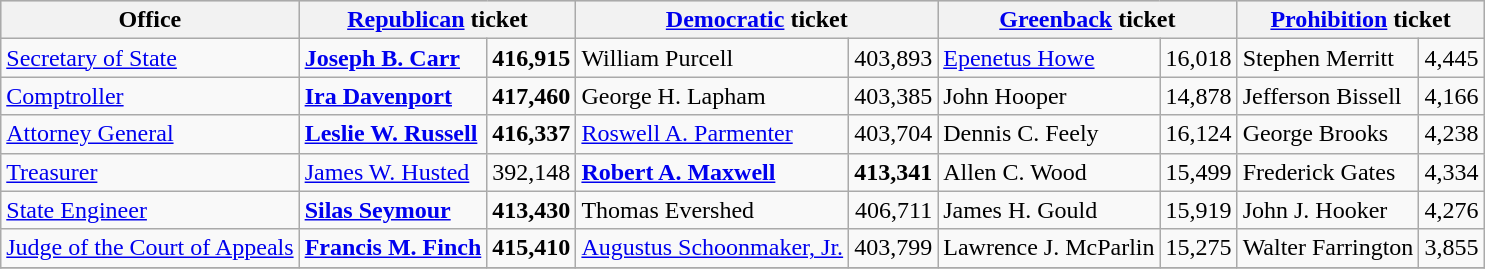<table class=wikitable>
<tr bgcolor=lightgrey>
<th>Office</th>
<th colspan="2" ><a href='#'>Republican</a> ticket</th>
<th colspan="2" ><a href='#'>Democratic</a> ticket</th>
<th colspan="2" ><a href='#'>Greenback</a> ticket</th>
<th colspan="2" ><a href='#'>Prohibition</a> ticket</th>
</tr>
<tr>
<td><a href='#'>Secretary of State</a></td>
<td><strong><a href='#'>Joseph B. Carr</a></strong></td>
<td align="right"><strong>416,915</strong></td>
<td>William Purcell</td>
<td align="right">403,893</td>
<td><a href='#'>Epenetus Howe</a></td>
<td align="right">16,018</td>
<td>Stephen Merritt</td>
<td align="right">4,445</td>
</tr>
<tr>
<td><a href='#'>Comptroller</a></td>
<td><strong><a href='#'>Ira Davenport</a></strong></td>
<td align="right"><strong>417,460</strong></td>
<td>George H. Lapham</td>
<td align="right">403,385</td>
<td>John Hooper</td>
<td align="right">14,878</td>
<td>Jefferson Bissell</td>
<td align="right">4,166</td>
</tr>
<tr>
<td><a href='#'>Attorney General</a></td>
<td><strong><a href='#'>Leslie W. Russell</a></strong></td>
<td align="right"><strong>416,337</strong></td>
<td><a href='#'>Roswell A. Parmenter</a></td>
<td align="right">403,704</td>
<td>Dennis C. Feely</td>
<td align="right">16,124</td>
<td>George Brooks</td>
<td align="right">4,238</td>
</tr>
<tr>
<td><a href='#'>Treasurer</a></td>
<td><a href='#'>James W. Husted</a></td>
<td align="right">392,148</td>
<td><strong><a href='#'>Robert A. Maxwell</a></strong></td>
<td align="right"><strong>413,341</strong></td>
<td>Allen C. Wood</td>
<td align="right">15,499</td>
<td>Frederick Gates</td>
<td align="right">4,334</td>
</tr>
<tr>
<td><a href='#'>State Engineer</a></td>
<td><strong><a href='#'>Silas Seymour</a></strong></td>
<td align="right"><strong>413,430</strong></td>
<td>Thomas Evershed</td>
<td align="right">406,711</td>
<td>James H. Gould</td>
<td align="right">15,919</td>
<td>John J. Hooker</td>
<td align="right">4,276</td>
</tr>
<tr>
<td><a href='#'>Judge of the Court of Appeals</a></td>
<td><strong><a href='#'>Francis M. Finch</a></strong></td>
<td align="right"><strong>415,410</strong></td>
<td><a href='#'>Augustus Schoonmaker, Jr.</a></td>
<td align="right">403,799</td>
<td>Lawrence J. McParlin</td>
<td align="right">15,275</td>
<td>Walter Farrington</td>
<td align="right">3,855</td>
</tr>
<tr>
</tr>
</table>
